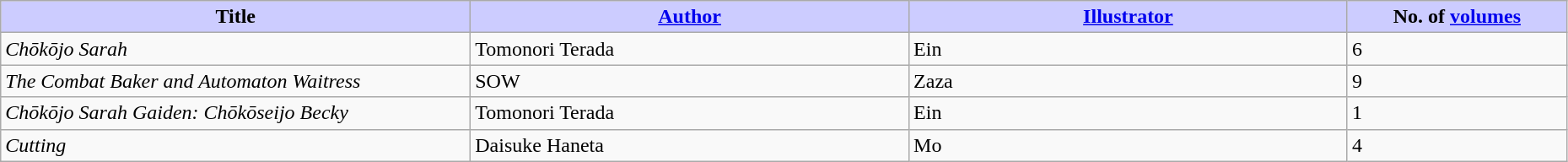<table class="wikitable" style="width: 98%;">
<tr>
<th width=30% style="background:#ccf;">Title</th>
<th width=28% style="background:#ccf;"><a href='#'>Author</a></th>
<th width=28% style="background:#ccf;"><a href='#'>Illustrator</a></th>
<th width=14% style="background:#ccf;">No. of <a href='#'>volumes</a></th>
</tr>
<tr>
<td><em>Chōkōjo Sarah</em></td>
<td>Tomonori Terada</td>
<td>Ein</td>
<td>6</td>
</tr>
<tr>
<td><em>The Combat Baker and Automaton Waitress</em></td>
<td>SOW</td>
<td>Zaza</td>
<td>9</td>
</tr>
<tr>
<td><em>Chōkōjo Sarah Gaiden: Chōkōseijo Becky</em></td>
<td>Tomonori Terada</td>
<td>Ein</td>
<td>1</td>
</tr>
<tr>
<td><em>Cutting</em></td>
<td>Daisuke Haneta</td>
<td>Mo</td>
<td>4</td>
</tr>
</table>
